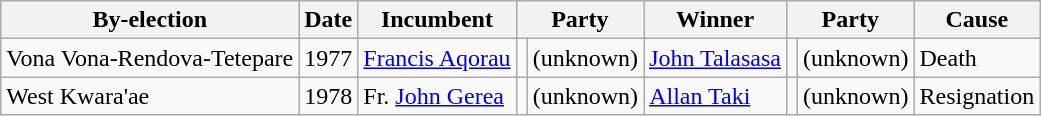<table class="wikitable">
<tr>
<th>By-election</th>
<th>Date</th>
<th>Incumbent</th>
<th colspan=2>Party</th>
<th>Winner</th>
<th colspan=2>Party</th>
<th>Cause</th>
</tr>
<tr>
<td>Vona Vona-Rendova-Tetepare</td>
<td>1977</td>
<td><a href='#'>Francis Aqorau</a></td>
<td style="background-color:inherit;"></td>
<td>(unknown)</td>
<td><a href='#'>John Talasasa</a></td>
<td style="background-color:inherit;"></td>
<td>(unknown)</td>
<td>Death</td>
</tr>
<tr>
<td>West Kwara'ae</td>
<td>1978</td>
<td>Fr. <a href='#'>John Gerea</a></td>
<td style="background-color:inherit;"></td>
<td>(unknown)</td>
<td><a href='#'>Allan Taki</a></td>
<td style="background-color:inherit;"></td>
<td>(unknown)</td>
<td>Resignation</td>
</tr>
</table>
